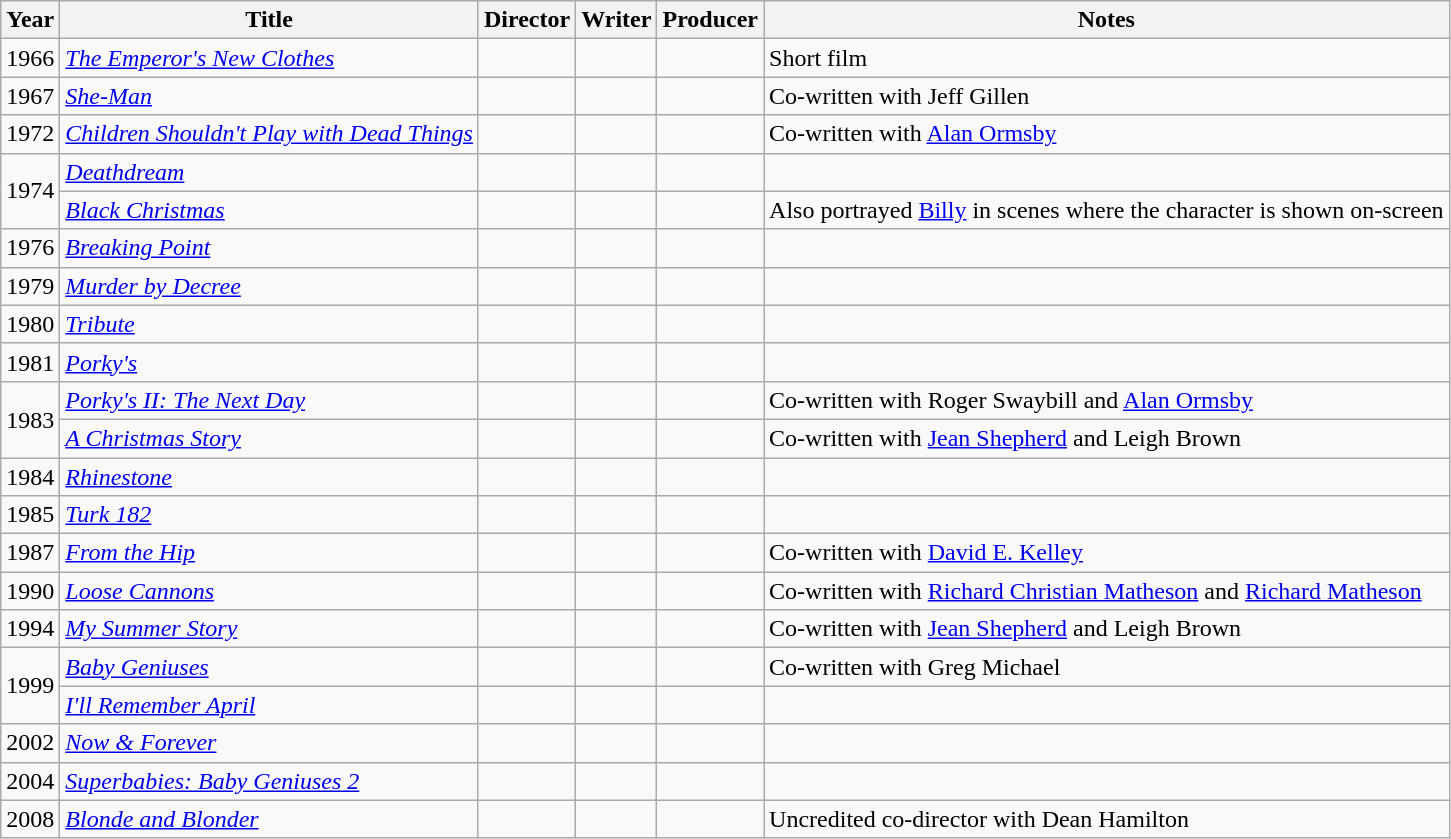<table class="wikitable sortable">
<tr>
<th>Year</th>
<th>Title</th>
<th>Director</th>
<th>Writer</th>
<th>Producer</th>
<th>Notes</th>
</tr>
<tr>
<td>1966</td>
<td><em><a href='#'>The Emperor's New Clothes</a></em></td>
<td></td>
<td></td>
<td></td>
<td>Short film</td>
</tr>
<tr>
<td>1967</td>
<td><em><a href='#'>She-Man</a></em></td>
<td></td>
<td></td>
<td></td>
<td>Co-written with Jeff Gillen</td>
</tr>
<tr>
<td>1972</td>
<td><em><a href='#'>Children Shouldn't Play with Dead Things</a></em></td>
<td></td>
<td></td>
<td></td>
<td>Co-written with <a href='#'>Alan Ormsby</a></td>
</tr>
<tr>
<td rowspan="2">1974</td>
<td><em><a href='#'>Deathdream</a></em></td>
<td></td>
<td></td>
<td></td>
<td></td>
</tr>
<tr>
<td><em><a href='#'>Black Christmas</a></em></td>
<td></td>
<td></td>
<td></td>
<td>Also portrayed <a href='#'>Billy</a> in scenes where the character is shown on-screen</td>
</tr>
<tr>
<td>1976</td>
<td><em><a href='#'>Breaking Point</a></em></td>
<td></td>
<td></td>
<td></td>
<td></td>
</tr>
<tr>
<td>1979</td>
<td><em><a href='#'>Murder by Decree</a></em></td>
<td></td>
<td></td>
<td></td>
<td></td>
</tr>
<tr>
<td>1980</td>
<td><em><a href='#'>Tribute</a></em></td>
<td></td>
<td></td>
<td></td>
<td></td>
</tr>
<tr>
<td>1981</td>
<td><em><a href='#'>Porky's</a></em></td>
<td></td>
<td></td>
<td></td>
<td></td>
</tr>
<tr>
<td rowspan="2">1983</td>
<td><em><a href='#'>Porky's II: The Next Day</a></em></td>
<td></td>
<td></td>
<td></td>
<td>Co-written with Roger Swaybill and <a href='#'>Alan Ormsby</a></td>
</tr>
<tr>
<td><em><a href='#'>A Christmas Story</a></em></td>
<td></td>
<td></td>
<td></td>
<td>Co-written with <a href='#'>Jean Shepherd</a> and Leigh Brown</td>
</tr>
<tr>
<td>1984</td>
<td><em><a href='#'>Rhinestone</a></em></td>
<td></td>
<td></td>
<td></td>
<td></td>
</tr>
<tr>
<td>1985</td>
<td><em><a href='#'>Turk 182</a></em></td>
<td></td>
<td></td>
<td></td>
<td></td>
</tr>
<tr>
<td>1987</td>
<td><em><a href='#'>From the Hip</a></em></td>
<td></td>
<td></td>
<td></td>
<td>Co-written with <a href='#'>David E. Kelley</a></td>
</tr>
<tr>
<td>1990</td>
<td><em><a href='#'>Loose Cannons</a></em></td>
<td></td>
<td></td>
<td></td>
<td>Co-written with <a href='#'>Richard Christian Matheson</a> and <a href='#'>Richard Matheson</a></td>
</tr>
<tr>
<td>1994</td>
<td><em><a href='#'>My Summer Story</a></em></td>
<td></td>
<td></td>
<td></td>
<td>Co-written with <a href='#'>Jean Shepherd</a> and Leigh Brown</td>
</tr>
<tr>
<td rowspan="2">1999</td>
<td><em><a href='#'>Baby Geniuses</a></em></td>
<td></td>
<td></td>
<td></td>
<td>Co-written with Greg Michael</td>
</tr>
<tr>
<td><em><a href='#'>I'll Remember April</a></em></td>
<td></td>
<td></td>
<td></td>
<td></td>
</tr>
<tr>
<td>2002</td>
<td><em><a href='#'>Now & Forever</a></em></td>
<td></td>
<td></td>
<td></td>
<td></td>
</tr>
<tr>
<td>2004</td>
<td><em><a href='#'>Superbabies: Baby Geniuses 2</a></em></td>
<td></td>
<td></td>
<td></td>
<td></td>
</tr>
<tr>
<td>2008</td>
<td><em><a href='#'>Blonde and Blonder</a></em></td>
<td></td>
<td></td>
<td></td>
<td>Uncredited co-director with Dean Hamilton</td>
</tr>
</table>
